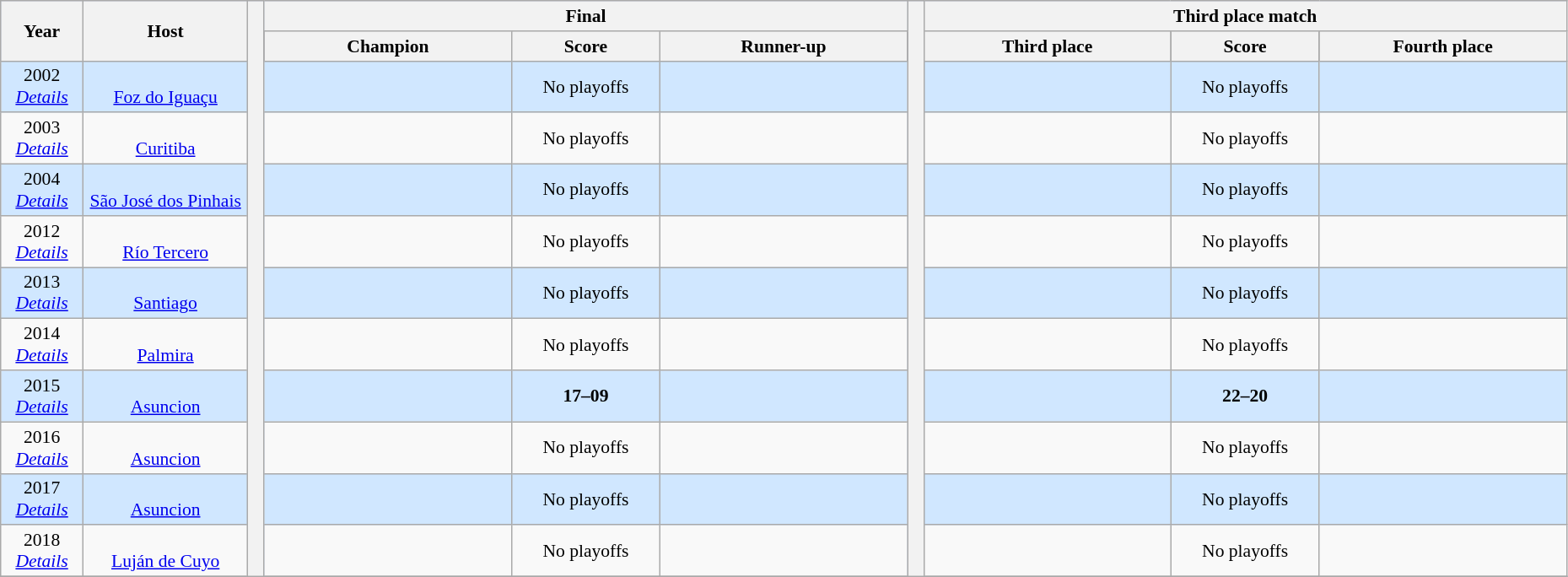<table class="wikitable" style="font-size:90%; width: 98%; text-align: center;">
<tr bgcolor=#C1D8FF>
<th rowspan=2 width=5%>Year</th>
<th rowspan=2 width=10%>Host</th>
<th width=1% rowspan=100 bgcolor=ffffff></th>
<th colspan=3>Final</th>
<th width=1% rowspan=100 bgcolor=ffffff></th>
<th colspan=3>Third place match</th>
</tr>
<tr bgcolor=FEF>
<th width=15%>Champion</th>
<th width=9%>Score</th>
<th width=15%>Runner-up</th>
<th width=15%>Third place</th>
<th width=9%>Score</th>
<th width=15%>Fourth place</th>
</tr>
<tr bgcolor=#D0E7FF>
<td>2002<br><em><a href='#'>Details</a></em></td>
<td><br><a href='#'>Foz do Iguaçu</a></td>
<td><strong></strong></td>
<td><span>No playoffs</span></td>
<td></td>
<td></td>
<td><span>No playoffs</span></td>
<td></td>
</tr>
<tr>
<td>2003<br><em><a href='#'>Details</a></em></td>
<td><br><a href='#'>Curitiba</a></td>
<td><strong></strong></td>
<td><span>No playoffs</span></td>
<td></td>
<td></td>
<td><span>No playoffs</span></td>
<td></td>
</tr>
<tr bgcolor=#D0E7FF>
<td>2004<br><em><a href='#'>Details</a></em></td>
<td><br><a href='#'>São José dos Pinhais</a></td>
<td><strong></strong></td>
<td><span>No playoffs</span></td>
<td></td>
<td></td>
<td><span>No playoffs</span></td>
<td></td>
</tr>
<tr>
<td>2012<br><em><a href='#'>Details</a></em></td>
<td><br><a href='#'>Río Tercero</a></td>
<td><strong></strong></td>
<td><span>No playoffs</span></td>
<td></td>
<td></td>
<td><span>No playoffs</span></td>
<td></td>
</tr>
<tr bgcolor=#D0E7FF>
<td>2013<br><em><a href='#'>Details</a></em></td>
<td><br><a href='#'>Santiago</a></td>
<td><strong></strong></td>
<td><span>No playoffs</span></td>
<td></td>
<td></td>
<td><span>No playoffs</span></td>
<td></td>
</tr>
<tr>
<td>2014<br><em><a href='#'>Details</a></em></td>
<td><br><a href='#'>Palmira</a></td>
<td><strong></strong></td>
<td><span>No playoffs</span></td>
<td></td>
<td></td>
<td><span>No playoffs</span></td>
<td></td>
</tr>
<tr bgcolor=#D0E7FF>
<td>2015<br><em><a href='#'>Details</a></em></td>
<td><br><a href='#'>Asuncion</a></td>
<td><strong></strong></td>
<td><strong> 17–09 </strong></td>
<td></td>
<td></td>
<td><strong> 22–20 </strong></td>
<td></td>
</tr>
<tr>
<td>2016<br><em><a href='#'>Details</a></em></td>
<td><br><a href='#'>Asuncion</a></td>
<td><strong></strong></td>
<td><span>No playoffs</span></td>
<td></td>
<td></td>
<td><span>No playoffs</span></td>
<td></td>
</tr>
<tr bgcolor=#D0E7FF>
<td>2017<br><em><a href='#'>Details</a></em></td>
<td><br><a href='#'>Asuncion</a></td>
<td><strong></strong></td>
<td><span>No playoffs</span></td>
<td></td>
<td></td>
<td><span>No playoffs</span></td>
<td></td>
</tr>
<tr>
<td>2018<br><em><a href='#'>Details</a></em></td>
<td><br><a href='#'>Luján de Cuyo</a></td>
<td><strong></strong></td>
<td><span>No playoffs</span></td>
<td></td>
<td></td>
<td><span>No playoffs</span></td>
<td></td>
</tr>
<tr>
</tr>
</table>
